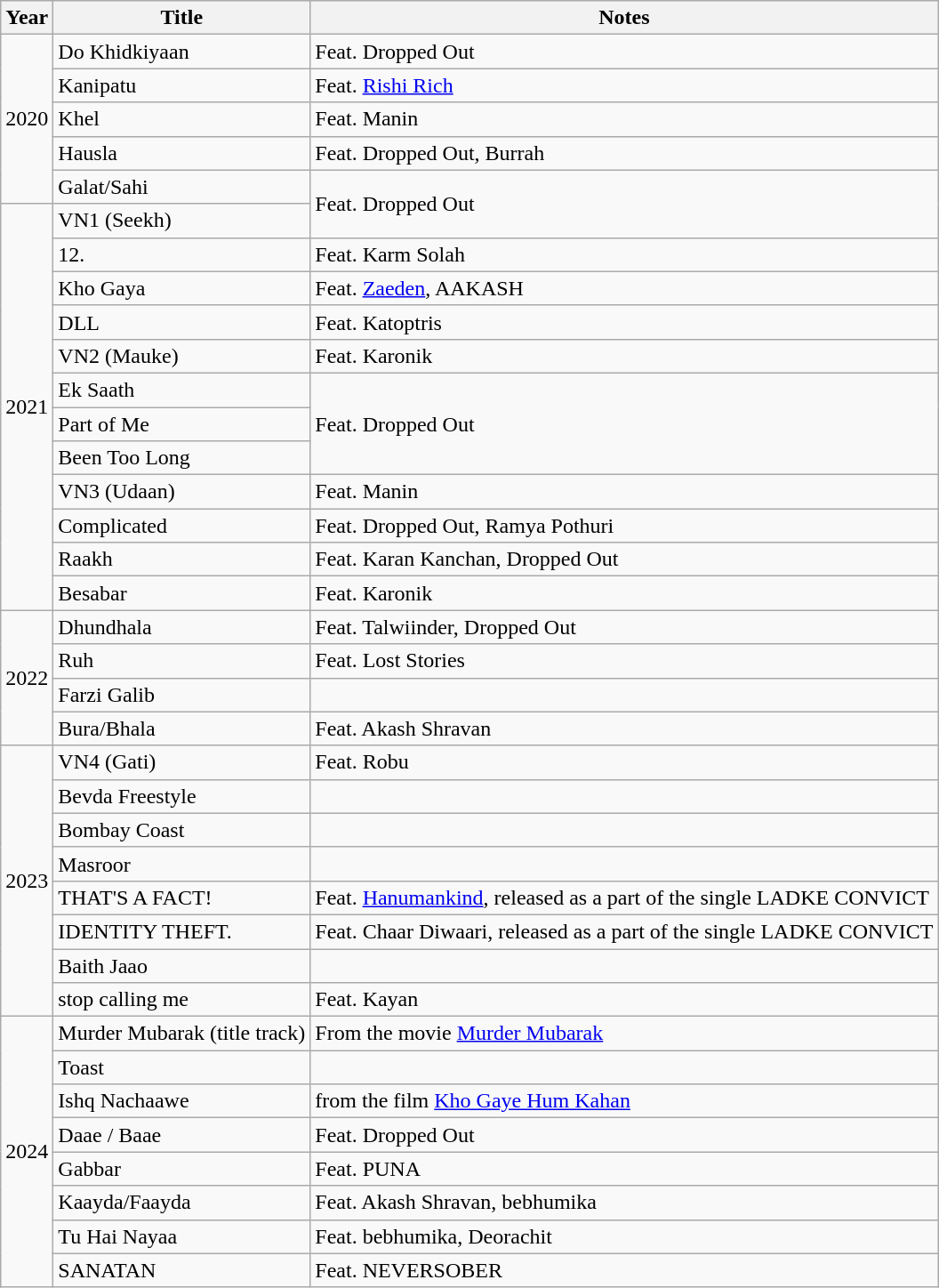<table class="wikitable sortable">
<tr>
<th>Year</th>
<th>Title</th>
<th>Notes</th>
</tr>
<tr>
<td rowspan="5">2020</td>
<td>Do Khidkiyaan</td>
<td>Feat. Dropped Out</td>
</tr>
<tr>
<td>Kanipatu</td>
<td>Feat. <a href='#'>Rishi Rich</a></td>
</tr>
<tr>
<td>Khel</td>
<td>Feat. Manin</td>
</tr>
<tr>
<td>Hausla</td>
<td>Feat. Dropped Out, Burrah</td>
</tr>
<tr>
<td>Galat/Sahi</td>
<td rowspan="2">Feat. Dropped Out</td>
</tr>
<tr>
<td rowspan="12">2021</td>
<td>VN1 (Seekh)</td>
</tr>
<tr>
<td>12.</td>
<td>Feat. Karm Solah</td>
</tr>
<tr>
<td>Kho Gaya</td>
<td>Feat. <a href='#'>Zaeden</a>, AAKASH</td>
</tr>
<tr>
<td>DLL</td>
<td>Feat. Katoptris</td>
</tr>
<tr>
<td>VN2 (Mauke)</td>
<td>Feat. Karonik</td>
</tr>
<tr>
<td>Ek Saath</td>
<td rowspan="3">Feat. Dropped Out</td>
</tr>
<tr>
<td>Part of Me</td>
</tr>
<tr>
<td>Been Too Long</td>
</tr>
<tr>
<td>VN3 (Udaan)</td>
<td>Feat. Manin</td>
</tr>
<tr>
<td>Complicated</td>
<td>Feat. Dropped Out, Ramya Pothuri</td>
</tr>
<tr>
<td>Raakh</td>
<td>Feat. Karan Kanchan, Dropped Out</td>
</tr>
<tr>
<td>Besabar</td>
<td>Feat. Karonik</td>
</tr>
<tr>
<td rowspan="4">2022</td>
<td>Dhundhala</td>
<td>Feat. Talwiinder, Dropped Out</td>
</tr>
<tr>
<td>Ruh</td>
<td>Feat. Lost Stories</td>
</tr>
<tr>
<td>Farzi Galib</td>
<td></td>
</tr>
<tr>
<td>Bura/Bhala</td>
<td>Feat. Akash Shravan</td>
</tr>
<tr>
<td rowspan="8">2023</td>
<td>VN4 (Gati)</td>
<td>Feat. Robu</td>
</tr>
<tr>
<td>Bevda Freestyle</td>
<td></td>
</tr>
<tr>
<td>Bombay Coast</td>
<td></td>
</tr>
<tr>
<td>Masroor</td>
<td></td>
</tr>
<tr>
<td>THAT'S A FACT!</td>
<td>Feat. <a href='#'>Hanumankind</a>, released as a part of the single LADKE CONVICT</td>
</tr>
<tr>
<td>IDENTITY THEFT.</td>
<td>Feat. Chaar Diwaari, released as a part of the single LADKE CONVICT</td>
</tr>
<tr>
<td>Baith Jaao</td>
<td></td>
</tr>
<tr>
<td>stop calling me</td>
<td>Feat. Kayan</td>
</tr>
<tr>
<td rowspan="8">2024</td>
<td>Murder Mubarak (title track)</td>
<td>From the movie <a href='#'>Murder Mubarak</a></td>
</tr>
<tr>
<td>Toast</td>
<td></td>
</tr>
<tr>
<td>Ishq Nachaawe</td>
<td>from the film <a href='#'>Kho Gaye Hum Kahan</a></td>
</tr>
<tr>
<td>Daae / Baae</td>
<td>Feat. Dropped Out</td>
</tr>
<tr>
<td>Gabbar</td>
<td>Feat. PUNA</td>
</tr>
<tr>
<td>Kaayda/Faayda</td>
<td>Feat. Akash Shravan, bebhumika</td>
</tr>
<tr>
<td>Tu Hai Nayaa</td>
<td>Feat. bebhumika, Deorachit</td>
</tr>
<tr>
<td>SANATAN</td>
<td>Feat. NEVERSOBER</td>
</tr>
</table>
